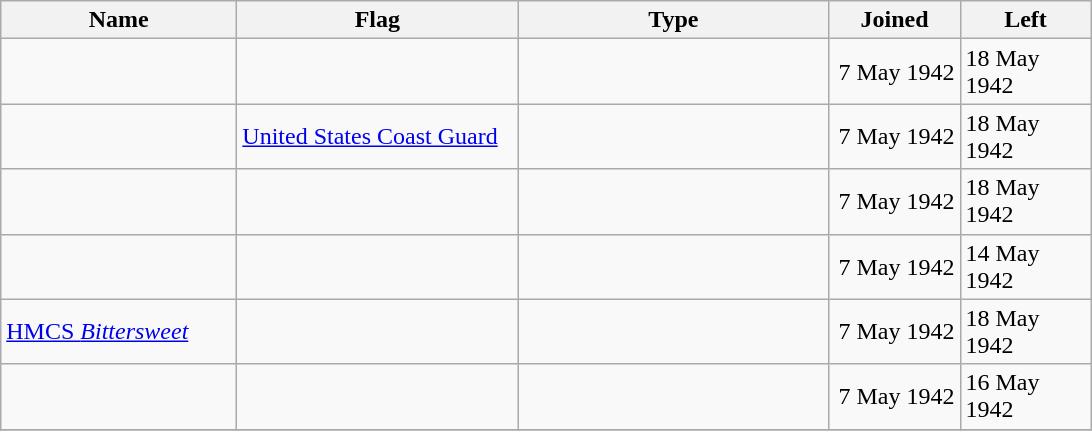<table class="wikitable sortable">
<tr>
<th scope="col" width="150px">Name</th>
<th scope="col" width="180px">Flag</th>
<th width="200px">Type</th>
<th width="80px">Joined</th>
<th width="80px">Left</th>
</tr>
<tr>
<td align="left"></td>
<td align="left"></td>
<td align="left"></td>
<td align="right">7 May 1942</td>
<td align="left">18 May 1942</td>
</tr>
<tr>
<td align="left"></td>
<td align="left"><a href='#'>United States Coast Guard</a></td>
<td align="left"></td>
<td align="right">7 May 1942</td>
<td align="left">18 May 1942</td>
</tr>
<tr>
<td align="left"></td>
<td align="left"></td>
<td align="left"></td>
<td align="right">7 May 1942</td>
<td align="left">18 May 1942</td>
</tr>
<tr>
<td align="left"></td>
<td align="left"></td>
<td align="left"></td>
<td align="right">7 May 1942</td>
<td align="left">14 May 1942</td>
</tr>
<tr>
<td align="left"><a href='#'>HMCS <em>Bittersweet</em></a></td>
<td align="left"></td>
<td align="left"></td>
<td align="right">7 May 1942</td>
<td align="left">18 May 1942</td>
</tr>
<tr>
<td align="left"></td>
<td align="left"></td>
<td align="left"></td>
<td align="right">7 May 1942</td>
<td align="left">16 May 1942</td>
</tr>
<tr>
</tr>
</table>
